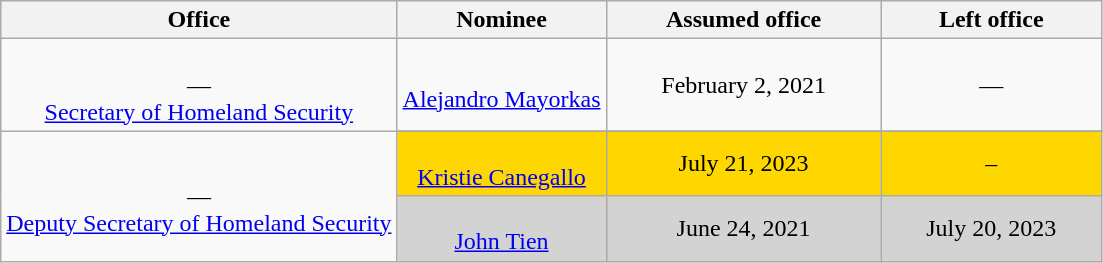<table class="wikitable sortable" style="text-align:center">
<tr>
<th>Office</th>
<th>Nominee</th>
<th style="width:25%;" data-sort-type="date">Assumed office</th>
<th style="width:20%;" data-sort-type="date">Left office</th>
</tr>
<tr>
<td><br>—<br><a href='#'>Secretary of Homeland Security</a></td>
<td><br><a href='#'>Alejandro Mayorkas</a></td>
<td>February 2, 2021<br></td>
<td>—</td>
</tr>
<tr>
<td rowspan="3"><br>—<br><a href='#'>Deputy Secretary of Homeland Security</a></td>
</tr>
<tr style="background:gold;">
<td><br><a href='#'>Kristie Canegallo</a></td>
<td>July 21, 2023</td>
<td>–</td>
</tr>
<tr style="background:lightgray;">
<td><br><a href='#'>John Tien</a></td>
<td>June 24, 2021<br></td>
<td>July 20, 2023</td>
</tr>
</table>
